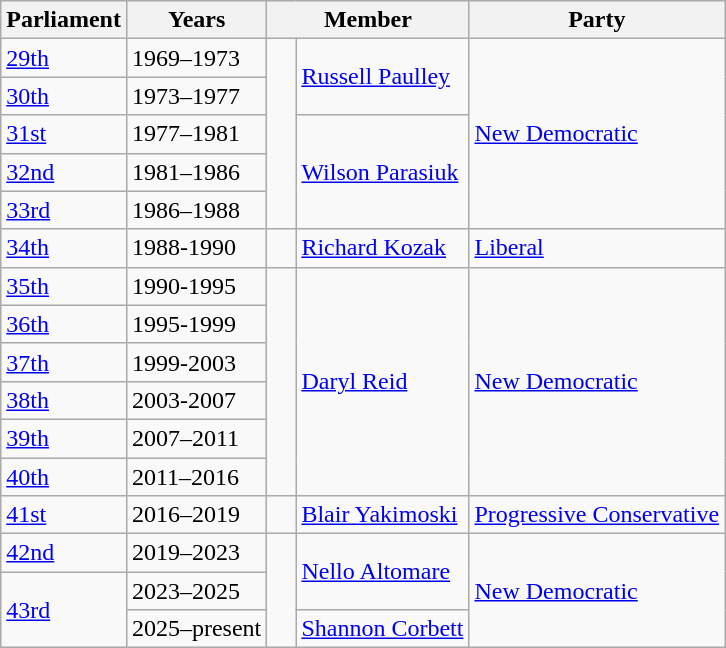<table class="wikitable">
<tr>
<th>Parliament</th>
<th>Years</th>
<th colspan="2">Member</th>
<th>Party<br></th>
</tr>
<tr>
<td><a href='#'>29th</a></td>
<td>1969–1973</td>
<td rowspan="5" >   </td>
<td rowspan="2"><a href='#'>Russell Paulley</a></td>
<td rowspan="5"><a href='#'>New Democratic</a></td>
</tr>
<tr>
<td><a href='#'>30th</a></td>
<td>1973–1977</td>
</tr>
<tr>
<td><a href='#'>31st</a></td>
<td>1977–1981</td>
<td rowspan="3"><a href='#'>Wilson Parasiuk</a></td>
</tr>
<tr>
<td><a href='#'>32nd</a></td>
<td>1981–1986</td>
</tr>
<tr>
<td><a href='#'>33rd</a></td>
<td>1986–1988</td>
</tr>
<tr>
<td><a href='#'>34th</a></td>
<td>1988-1990</td>
<td rowspan="1" >   </td>
<td rowspan="1"><a href='#'>Richard Kozak</a></td>
<td rowspan="1"><a href='#'>Liberal</a></td>
</tr>
<tr>
<td><a href='#'>35th</a></td>
<td>1990-1995</td>
<td rowspan="6" >   </td>
<td rowspan="6"><a href='#'>Daryl Reid</a></td>
<td rowspan="6"><a href='#'>New Democratic</a></td>
</tr>
<tr>
<td><a href='#'>36th</a></td>
<td>1995-1999</td>
</tr>
<tr>
<td><a href='#'>37th</a></td>
<td>1999-2003</td>
</tr>
<tr>
<td><a href='#'>38th</a></td>
<td>2003-2007</td>
</tr>
<tr>
<td><a href='#'>39th</a></td>
<td>2007–2011</td>
</tr>
<tr>
<td><a href='#'>40th</a></td>
<td>2011–2016</td>
</tr>
<tr>
<td><a href='#'>41st</a></td>
<td>2016–2019</td>
<td rowspan="1" >   </td>
<td rowspan="1"><a href='#'>Blair Yakimoski</a></td>
<td rowspan="1"><a href='#'>Progressive Conservative</a></td>
</tr>
<tr>
<td><a href='#'>42nd</a></td>
<td>2019–2023</td>
<td rowspan="3" >   </td>
<td rowspan="2"><a href='#'>Nello Altomare</a></td>
<td rowspan="3"><a href='#'>New Democratic</a></td>
</tr>
<tr>
<td rowspan="2"><a href='#'>43rd</a></td>
<td>2023–2025</td>
</tr>
<tr>
<td>2025–present</td>
<td><a href='#'>Shannon Corbett</a></td>
</tr>
</table>
